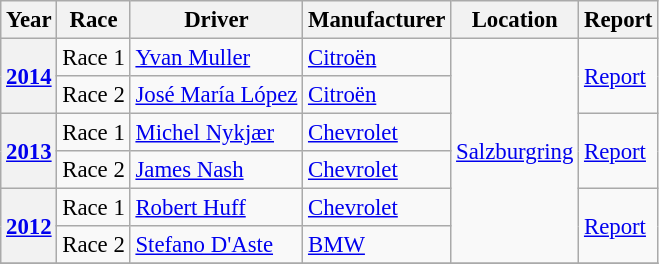<table class="wikitable" style="font-size: 95%;">
<tr>
<th>Year</th>
<th>Race</th>
<th>Driver</th>
<th>Manufacturer</th>
<th>Location</th>
<th>Report</th>
</tr>
<tr>
<th rowspan=2><a href='#'>2014</a></th>
<td>Race 1</td>
<td> <a href='#'>Yvan Muller</a></td>
<td> <a href='#'>Citroën</a></td>
<td rowspan=6><a href='#'>Salzburgring</a></td>
<td rowspan=2><a href='#'>Report</a></td>
</tr>
<tr>
<td>Race 2</td>
<td> <a href='#'>José María López</a></td>
<td> <a href='#'>Citroën</a></td>
</tr>
<tr>
<th rowspan=2><a href='#'>2013</a></th>
<td>Race 1</td>
<td> <a href='#'>Michel Nykjær</a></td>
<td> <a href='#'>Chevrolet</a></td>
<td rowspan=2><a href='#'>Report</a></td>
</tr>
<tr>
<td>Race 2</td>
<td> <a href='#'>James Nash</a></td>
<td> <a href='#'>Chevrolet</a></td>
</tr>
<tr>
<th rowspan=2><a href='#'>2012</a></th>
<td>Race 1</td>
<td> <a href='#'>Robert Huff</a></td>
<td> <a href='#'>Chevrolet</a></td>
<td rowspan=2><a href='#'>Report</a></td>
</tr>
<tr>
<td>Race 2</td>
<td> <a href='#'>Stefano D'Aste</a></td>
<td> <a href='#'>BMW</a></td>
</tr>
<tr>
</tr>
</table>
